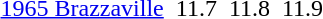<table>
<tr valign="top">
<td><a href='#'>1965 Brazzaville</a><br></td>
<td></td>
<td>11.7</td>
<td></td>
<td>11.8</td>
<td></td>
<td>11.9</td>
</tr>
</table>
